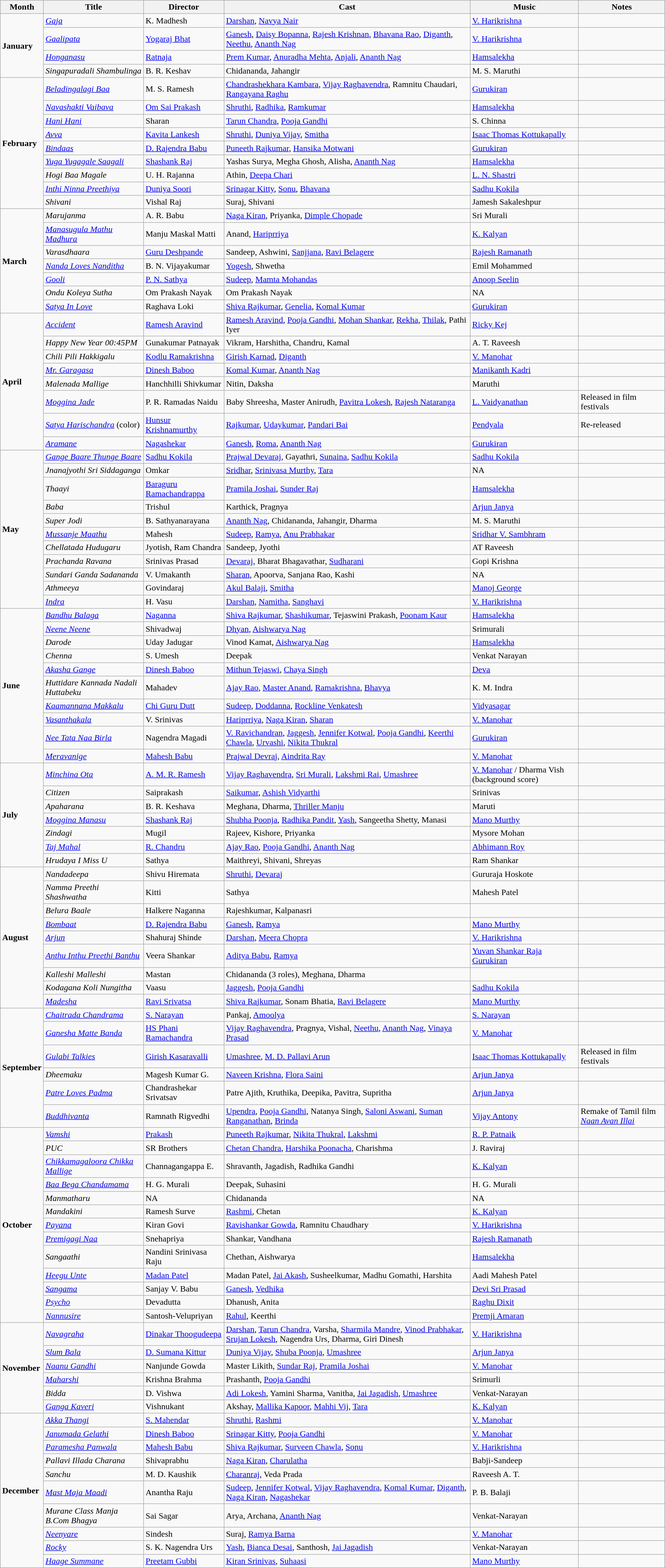<table class="wikitable">
<tr>
<th>Month</th>
<th>Title</th>
<th>Director</th>
<th>Cast</th>
<th>Music</th>
<th>Notes</th>
</tr>
<tr>
<td rowspan="4"><strong>January</strong></td>
<td><em><a href='#'>Gaja</a></em></td>
<td>K. Madhesh</td>
<td><a href='#'>Darshan</a>, <a href='#'>Navya Nair</a></td>
<td><a href='#'>V. Harikrishna</a></td>
<td></td>
</tr>
<tr>
<td><em><a href='#'>Gaalipata</a></em></td>
<td><a href='#'>Yogaraj Bhat</a></td>
<td><a href='#'>Ganesh</a>, <a href='#'>Daisy Bopanna</a>, <a href='#'>Rajesh Krishnan</a>, <a href='#'>Bhavana Rao</a>, <a href='#'>Diganth</a>, <a href='#'>Neethu</a>, <a href='#'>Ananth Nag</a></td>
<td><a href='#'>V. Harikrishna</a></td>
<td></td>
</tr>
<tr>
<td><em><a href='#'>Honganasu</a></em></td>
<td><a href='#'>Ratnaja</a></td>
<td><a href='#'>Prem Kumar</a>, <a href='#'>Anuradha Mehta</a>, <a href='#'>Anjali</a>, <a href='#'>Ananth Nag</a></td>
<td><a href='#'>Hamsalekha</a></td>
<td></td>
</tr>
<tr>
<td><em>Singapuradali Shambulinga</em></td>
<td>B. R. Keshav</td>
<td>Chidananda, Jahangir</td>
<td>M. S. Maruthi</td>
<td></td>
</tr>
<tr>
<td rowspan="9"><strong>February</strong></td>
<td><em><a href='#'>Beladingalagi Baa</a></em></td>
<td>M. S. Ramesh</td>
<td><a href='#'>Chandrashekhara Kambara</a>, <a href='#'>Vijay Raghavendra</a>, Ramnitu Chaudari, <a href='#'>Rangayana Raghu</a></td>
<td><a href='#'>Gurukiran</a></td>
<td></td>
</tr>
<tr>
<td><em><a href='#'>Navashakti Vaibava</a></em></td>
<td><a href='#'>Om Sai Prakash</a></td>
<td><a href='#'>Shruthi</a>, <a href='#'>Radhika</a>, <a href='#'>Ramkumar</a></td>
<td><a href='#'>Hamsalekha</a></td>
<td></td>
</tr>
<tr>
<td><em><a href='#'>Hani Hani</a></em></td>
<td>Sharan</td>
<td><a href='#'>Tarun Chandra</a>, <a href='#'>Pooja Gandhi</a></td>
<td>S. Chinna</td>
<td></td>
</tr>
<tr>
<td><em><a href='#'>Avva</a></em></td>
<td><a href='#'>Kavita Lankesh</a></td>
<td><a href='#'>Shruthi</a>, <a href='#'>Duniya Vijay</a>, <a href='#'>Smitha</a></td>
<td><a href='#'>Isaac Thomas Kottukapally</a></td>
<td></td>
</tr>
<tr>
<td><em><a href='#'>Bindaas</a></em></td>
<td><a href='#'>D. Rajendra Babu</a></td>
<td><a href='#'>Puneeth Rajkumar</a>, <a href='#'>Hansika Motwani</a></td>
<td><a href='#'>Gurukiran</a></td>
<td></td>
</tr>
<tr>
<td><em><a href='#'>Yuga Yugagale Saagali</a></em></td>
<td><a href='#'>Shashank Raj</a></td>
<td>Yashas Surya, Megha Ghosh, Alisha, <a href='#'>Ananth Nag</a></td>
<td><a href='#'>Hamsalekha</a></td>
<td></td>
</tr>
<tr>
<td><em>Hogi Baa Magale</em></td>
<td>U. H. Rajanna</td>
<td>Athin, <a href='#'>Deepa Chari</a></td>
<td><a href='#'>L. N. Shastri</a></td>
<td></td>
</tr>
<tr>
<td><em><a href='#'>Inthi Ninna Preethiya</a></em></td>
<td><a href='#'>Duniya Soori</a></td>
<td><a href='#'>Srinagar Kitty</a>, <a href='#'>Sonu</a>, <a href='#'>Bhavana</a></td>
<td><a href='#'>Sadhu Kokila</a></td>
<td></td>
</tr>
<tr>
<td><em>Shivani</em></td>
<td>Vishal Raj</td>
<td>Suraj, Shivani</td>
<td>Jamesh Sakaleshpur</td>
<td></td>
</tr>
<tr>
<td rowspan="7"><strong>March</strong></td>
<td><em>Marujanma</em></td>
<td>A. R. Babu</td>
<td><a href='#'>Naga Kiran</a>, Priyanka, <a href='#'>Dimple Chopade</a></td>
<td>Sri Murali</td>
<td></td>
</tr>
<tr>
<td><em><a href='#'>Manasugula Mathu Madhura</a></em></td>
<td>Manju Maskal Matti</td>
<td>Anand, <a href='#'>Hariprriya</a></td>
<td><a href='#'>K. Kalyan</a></td>
<td></td>
</tr>
<tr>
<td><em>Varasdhaara</em></td>
<td><a href='#'>Guru Deshpande</a></td>
<td>Sandeep, Ashwini, <a href='#'>Sanjjana</a>, <a href='#'>Ravi Belagere</a></td>
<td><a href='#'>Rajesh Ramanath</a></td>
<td></td>
</tr>
<tr>
<td><em><a href='#'>Nanda Loves Nanditha</a></em></td>
<td>B. N. Vijayakumar</td>
<td><a href='#'>Yogesh</a>, Shwetha</td>
<td>Emil Mohammed</td>
<td></td>
</tr>
<tr>
<td><em><a href='#'>Gooli</a></em></td>
<td><a href='#'>P. N. Sathya</a></td>
<td><a href='#'>Sudeep</a>, <a href='#'>Mamta Mohandas</a></td>
<td><a href='#'>Anoop Seelin</a></td>
<td></td>
</tr>
<tr>
<td><em>Ondu Koleya Sutha</em></td>
<td>Om Prakash Nayak</td>
<td>Om Prakash Nayak</td>
<td>NA</td>
<td></td>
</tr>
<tr>
<td><em><a href='#'>Satya In Love</a></em></td>
<td>Raghava Loki</td>
<td><a href='#'>Shiva Rajkumar</a>, <a href='#'>Genelia</a>, <a href='#'>Komal Kumar</a></td>
<td><a href='#'>Gurukiran</a></td>
<td></td>
</tr>
<tr>
<td rowspan="8"><strong>April</strong></td>
<td><em><a href='#'>Accident</a></em></td>
<td><a href='#'>Ramesh Aravind</a></td>
<td><a href='#'>Ramesh Aravind</a>, <a href='#'>Pooja Gandhi</a>, <a href='#'>Mohan Shankar</a>, <a href='#'>Rekha</a>, <a href='#'>Thilak</a>, Pathi Iyer</td>
<td><a href='#'>Ricky Kej</a></td>
<td></td>
</tr>
<tr>
<td><em>Happy New Year 00:45PM</em></td>
<td>Gunakumar Patnayak</td>
<td>Vikram, Harshitha, Chandru, Kamal</td>
<td>A. T. Raveesh</td>
<td></td>
</tr>
<tr>
<td><em>Chili Pili Hakkigalu</em></td>
<td><a href='#'>Kodlu Ramakrishna</a></td>
<td><a href='#'>Girish Karnad</a>, <a href='#'>Diganth</a></td>
<td><a href='#'>V. Manohar</a></td>
<td></td>
</tr>
<tr>
<td><em><a href='#'>Mr. Garagasa</a></em></td>
<td><a href='#'>Dinesh Baboo</a></td>
<td><a href='#'>Komal Kumar</a>, <a href='#'>Ananth Nag</a></td>
<td><a href='#'>Manikanth Kadri</a></td>
<td></td>
</tr>
<tr>
<td><em>Malenada Mallige</em></td>
<td>Hanchhilli Shivkumar</td>
<td>Nitin, Daksha</td>
<td>Maruthi</td>
<td></td>
</tr>
<tr>
<td><em><a href='#'>Moggina Jade</a></em></td>
<td>P. R. Ramadas Naidu</td>
<td>Baby Shreesha, Master Anirudh, <a href='#'>Pavitra Lokesh</a>, <a href='#'>Rajesh Nataranga</a></td>
<td><a href='#'>L. Vaidyanathan</a></td>
<td>Released in film festivals</td>
</tr>
<tr>
<td><em><a href='#'>Satya Harischandra</a></em> (color)</td>
<td><a href='#'>Hunsur Krishnamurthy</a></td>
<td><a href='#'>Rajkumar</a>, <a href='#'>Udaykumar</a>, <a href='#'>Pandari Bai</a></td>
<td><a href='#'>Pendyala</a></td>
<td>Re-released</td>
</tr>
<tr>
<td><em><a href='#'>Aramane</a></em></td>
<td><a href='#'>Nagashekar</a></td>
<td><a href='#'>Ganesh</a>, <a href='#'>Roma</a>, <a href='#'>Ananth Nag</a></td>
<td><a href='#'>Gurukiran</a></td>
<td></td>
</tr>
<tr>
<td rowspan="11"><strong>May</strong></td>
<td><em><a href='#'>Gange Baare Thunge Baare</a></em></td>
<td><a href='#'>Sadhu Kokila</a></td>
<td><a href='#'>Prajwal Devaraj</a>, Gayathri, <a href='#'>Sunaina</a>, <a href='#'>Sadhu Kokila</a></td>
<td><a href='#'>Sadhu Kokila</a></td>
<td></td>
</tr>
<tr>
<td><em>Jnanajyothi Sri Siddaganga</em></td>
<td>Omkar</td>
<td><a href='#'>Sridhar</a>, <a href='#'>Srinivasa Murthy</a>, <a href='#'>Tara</a></td>
<td>NA</td>
<td></td>
</tr>
<tr>
<td><em>Thaayi</em></td>
<td><a href='#'>Baraguru Ramachandrappa</a></td>
<td><a href='#'>Pramila Joshai</a>, <a href='#'>Sunder Raj</a></td>
<td><a href='#'>Hamsalekha</a></td>
<td></td>
</tr>
<tr>
<td><em>Baba</em></td>
<td>Trishul</td>
<td>Karthick, Pragnya</td>
<td><a href='#'>Arjun Janya</a></td>
<td></td>
</tr>
<tr>
<td><em>Super Jodi</em></td>
<td>B. Sathyanarayana</td>
<td><a href='#'>Ananth Nag</a>, Chidananda, Jahangir, Dharma</td>
<td>M. S. Maruthi</td>
<td></td>
</tr>
<tr>
<td><em><a href='#'>Mussanje Maathu</a></em></td>
<td>Mahesh</td>
<td><a href='#'>Sudeep</a>, <a href='#'>Ramya</a>, <a href='#'>Anu Prabhakar</a></td>
<td><a href='#'>Sridhar V. Sambhram</a></td>
<td></td>
</tr>
<tr>
<td><em>Chellatada Hudugaru</em></td>
<td>Jyotish, Ram Chandra</td>
<td>Sandeep, Jyothi</td>
<td>AT Raveesh</td>
<td></td>
</tr>
<tr>
<td><em>Prachanda Ravana</em></td>
<td>Srinivas Prasad</td>
<td><a href='#'>Devaraj</a>, Bharat Bhagavathar, <a href='#'>Sudharani</a></td>
<td>Gopi Krishna</td>
<td></td>
</tr>
<tr>
<td><em>Sundari Ganda Sadananda</em></td>
<td>V. Umakanth</td>
<td><a href='#'>Sharan</a>, Apoorva, Sanjana Rao, Kashi</td>
<td>NA</td>
<td></td>
</tr>
<tr>
<td><em>Athmeeya</em></td>
<td>Govindaraj</td>
<td><a href='#'>Akul Balaji</a>, <a href='#'>Smitha</a></td>
<td><a href='#'>Manoj George</a></td>
<td></td>
</tr>
<tr>
<td><em><a href='#'>Indra</a></em></td>
<td>H. Vasu</td>
<td><a href='#'>Darshan</a>, <a href='#'>Namitha</a>, <a href='#'>Sanghavi</a></td>
<td><a href='#'>V. Harikrishna</a></td>
<td></td>
</tr>
<tr>
<td rowspan="10"><strong>June</strong></td>
<td><em><a href='#'>Bandhu Balaga</a></em></td>
<td><a href='#'>Naganna</a></td>
<td><a href='#'>Shiva Rajkumar</a>, <a href='#'>Shashikumar</a>, Tejaswini Prakash, <a href='#'>Poonam Kaur</a></td>
<td><a href='#'>Hamsalekha</a></td>
<td></td>
</tr>
<tr>
<td><em><a href='#'>Neene Neene</a></em></td>
<td>Shivadwaj</td>
<td><a href='#'>Dhyan</a>, <a href='#'>Aishwarya Nag</a></td>
<td>Srimurali</td>
<td></td>
</tr>
<tr>
<td><em>Darode</em></td>
<td>Uday Jadugar</td>
<td>Vinod Kamat, <a href='#'>Aishwarya Nag</a></td>
<td><a href='#'>Hamsalekha</a></td>
<td></td>
</tr>
<tr>
<td><em>Chenna</em></td>
<td>S. Umesh</td>
<td>Deepak</td>
<td>Venkat Narayan</td>
<td></td>
</tr>
<tr>
<td><em><a href='#'>Akasha Gange</a></em></td>
<td><a href='#'>Dinesh Baboo</a></td>
<td><a href='#'>Mithun Tejaswi</a>, <a href='#'>Chaya Singh</a></td>
<td><a href='#'>Deva</a></td>
<td></td>
</tr>
<tr>
<td><em>Huttidare Kannada Nadali Huttabeku</em></td>
<td>Mahadev</td>
<td><a href='#'>Ajay Rao</a>, <a href='#'>Master Anand</a>, <a href='#'>Ramakrishna</a>, <a href='#'>Bhavya</a></td>
<td>K. M. Indra</td>
<td></td>
</tr>
<tr>
<td><em><a href='#'>Kaamannana Makkalu</a></em></td>
<td><a href='#'>Chi Guru Dutt</a></td>
<td><a href='#'>Sudeep</a>, <a href='#'>Doddanna</a>, <a href='#'>Rockline Venkatesh</a></td>
<td><a href='#'>Vidyasagar</a></td>
<td></td>
</tr>
<tr>
<td><em><a href='#'>Vasanthakala</a></em></td>
<td>V. Srinivas</td>
<td><a href='#'>Hariprriya</a>, <a href='#'>Naga Kiran</a>, <a href='#'>Sharan</a></td>
<td><a href='#'>V. Manohar</a></td>
<td></td>
</tr>
<tr .>
<td><em><a href='#'>Nee Tata Naa Birla</a></em></td>
<td>Nagendra Magadi</td>
<td><a href='#'>V. Ravichandran</a>, <a href='#'>Jaggesh</a>, <a href='#'>Jennifer Kotwal</a>, <a href='#'>Pooja Gandhi</a>, <a href='#'>Keerthi Chawla</a>, <a href='#'>Urvashi</a>, <a href='#'>Nikita Thukral</a></td>
<td><a href='#'>Gurukiran</a></td>
<td></td>
</tr>
<tr>
<td><em><a href='#'>Meravanige</a></em></td>
<td><a href='#'>Mahesh Babu</a></td>
<td><a href='#'>Prajwal Devraj</a>, <a href='#'>Aindrita Ray</a></td>
<td><a href='#'>V. Manohar</a></td>
<td></td>
</tr>
<tr>
<td rowspan="7"><strong>July</strong></td>
<td><em><a href='#'>Minchina Ota</a></em></td>
<td><a href='#'>A. M. R. Ramesh</a></td>
<td><a href='#'>Vijay Raghavendra</a>, <a href='#'>Sri Murali</a>, <a href='#'>Lakshmi Rai</a>, <a href='#'>Umashree</a></td>
<td><a href='#'>V. Manohar</a> / Dharma Vish (background score)</td>
<td></td>
</tr>
<tr>
<td><em>Citizen</em></td>
<td>Saiprakash</td>
<td><a href='#'>Saikumar</a>, <a href='#'>Ashish Vidyarthi</a></td>
<td>Srinivas</td>
<td></td>
</tr>
<tr>
<td><em>Apaharana</em></td>
<td>B. R. Keshava</td>
<td>Meghana, Dharma, <a href='#'>Thriller Manju</a></td>
<td>Maruti</td>
<td></td>
</tr>
<tr>
<td><em><a href='#'>Moggina Manasu</a></em></td>
<td><a href='#'>Shashank Raj</a></td>
<td><a href='#'>Shubha Poonja</a>, <a href='#'>Radhika Pandit</a>, <a href='#'>Yash</a>, Sangeetha Shetty, Manasi</td>
<td><a href='#'>Mano Murthy</a></td>
<td></td>
</tr>
<tr>
<td><em>Zindagi</em></td>
<td>Mugil</td>
<td>Rajeev, Kishore, Priyanka</td>
<td>Mysore Mohan</td>
<td></td>
</tr>
<tr>
<td><em><a href='#'>Taj Mahal</a></em></td>
<td><a href='#'>R. Chandru</a></td>
<td><a href='#'>Ajay Rao</a>, <a href='#'>Pooja Gandhi</a>, <a href='#'>Ananth Nag</a></td>
<td><a href='#'>Abhimann Roy</a></td>
<td></td>
</tr>
<tr>
<td><em>Hrudaya I Miss U</em></td>
<td>Sathya</td>
<td>Maithreyi, Shivani, Shreyas</td>
<td>Ram Shankar</td>
<td></td>
</tr>
<tr>
<td rowspan="9"><strong>August</strong></td>
<td><em>Nandadeepa</em></td>
<td>Shivu Hiremata</td>
<td><a href='#'>Shruthi</a>, <a href='#'>Devaraj</a></td>
<td>Gururaja Hoskote</td>
<td></td>
</tr>
<tr>
<td><em>Namma Preethi Shashwatha</em></td>
<td>Kitti</td>
<td>Sathya</td>
<td>Mahesh Patel</td>
<td></td>
</tr>
<tr>
<td><em>Belura Baale</em></td>
<td>Halkere Naganna</td>
<td>Rajeshkumar, Kalpanasri</td>
<td></td>
<td></td>
</tr>
<tr>
<td><em><a href='#'>Bombaat</a></em></td>
<td><a href='#'>D. Rajendra Babu</a></td>
<td><a href='#'>Ganesh</a>, <a href='#'>Ramya</a></td>
<td><a href='#'>Mano Murthy</a></td>
<td></td>
</tr>
<tr>
<td><em><a href='#'>Arjun</a></em></td>
<td>Shahuraj Shinde</td>
<td><a href='#'>Darshan</a>, <a href='#'>Meera Chopra</a></td>
<td><a href='#'>V. Harikrishna</a></td>
<td></td>
</tr>
<tr>
<td><em><a href='#'>Anthu Inthu Preethi Banthu</a></em></td>
<td>Veera Shankar</td>
<td><a href='#'>Aditya Babu</a>, <a href='#'>Ramya</a></td>
<td><a href='#'>Yuvan Shankar Raja</a><br><a href='#'>Gurukiran</a></td>
<td></td>
</tr>
<tr>
<td><em>Kalleshi Malleshi</em></td>
<td>Mastan</td>
<td>Chidananda (3 roles), Meghana, Dharma</td>
<td></td>
<td></td>
</tr>
<tr>
<td><em>Kodagana Koli Nungitha</em></td>
<td>Vaasu</td>
<td><a href='#'>Jaggesh</a>, <a href='#'>Pooja Gandhi</a></td>
<td><a href='#'>Sadhu Kokila</a></td>
<td></td>
</tr>
<tr>
<td><em><a href='#'>Madesha</a></em></td>
<td><a href='#'>Ravi Srivatsa</a></td>
<td><a href='#'>Shiva Rajkumar</a>, Sonam Bhatia, <a href='#'>Ravi Belagere</a></td>
<td><a href='#'>Mano Murthy</a></td>
<td></td>
</tr>
<tr>
<td rowspan="6"><strong>September</strong></td>
<td><em><a href='#'>Chaitrada Chandrama</a></em></td>
<td><a href='#'>S. Narayan</a></td>
<td>Pankaj, <a href='#'>Amoolya</a></td>
<td><a href='#'>S. Narayan</a></td>
<td></td>
</tr>
<tr>
<td><em><a href='#'>Ganesha Matte Banda</a></em></td>
<td><a href='#'>HS Phani Ramachandra</a></td>
<td><a href='#'>Vijay Raghavendra</a>, Pragnya, Vishal, <a href='#'>Neethu</a>, <a href='#'>Ananth Nag</a>, <a href='#'>Vinaya Prasad</a></td>
<td><a href='#'>V. Manohar</a></td>
<td></td>
</tr>
<tr>
<td><em><a href='#'>Gulabi Talkies</a></em></td>
<td><a href='#'>Girish Kasaravalli</a></td>
<td><a href='#'>Umashree</a>, <a href='#'>M. D. Pallavi Arun</a></td>
<td><a href='#'>Isaac Thomas Kottukapally</a></td>
<td>Released in film festivals</td>
</tr>
<tr>
<td><em>Dheemaku</em></td>
<td>Magesh Kumar G.</td>
<td><a href='#'>Naveen Krishna</a>, <a href='#'>Flora Saini</a></td>
<td><a href='#'>Arjun Janya</a></td>
<td></td>
</tr>
<tr>
<td><em><a href='#'>Patre Loves Padma</a></em></td>
<td>Chandrashekar Srivatsav</td>
<td>Patre Ajith, Kruthika, Deepika, Pavitra, Supritha</td>
<td><a href='#'>Arjun Janya</a></td>
<td></td>
</tr>
<tr>
<td><em><a href='#'>Buddhivanta</a></em></td>
<td>Ramnath Rigvedhi</td>
<td><a href='#'>Upendra</a>, <a href='#'>Pooja Gandhi</a>, Natanya Singh, <a href='#'>Saloni Aswani</a>, <a href='#'>Suman Ranganathan</a>, <a href='#'>Brinda</a></td>
<td><a href='#'>Vijay Antony</a></td>
<td>Remake of Tamil film <em><a href='#'>Naan Avan Illai</a></em></td>
</tr>
<tr>
<td rowspan="13"><strong>October</strong></td>
<td><em><a href='#'>Vamshi</a></em></td>
<td><a href='#'>Prakash</a></td>
<td><a href='#'>Puneeth Rajkumar</a>, <a href='#'>Nikita Thukral</a>, <a href='#'>Lakshmi</a></td>
<td><a href='#'>R. P. Patnaik</a></td>
<td></td>
</tr>
<tr>
<td><em>PUC</em></td>
<td>SR Brothers</td>
<td><a href='#'>Chetan Chandra</a>, <a href='#'>Harshika Poonacha</a>, Charishma</td>
<td>J. Raviraj</td>
<td></td>
</tr>
<tr>
<td><em><a href='#'>Chikkamagaloora Chikka Mallige</a></em></td>
<td>Channagangappa E.</td>
<td>Shravanth, Jagadish, Radhika Gandhi</td>
<td><a href='#'>K. Kalyan</a></td>
<td></td>
</tr>
<tr>
<td><em><a href='#'>Baa Bega Chandamama</a></em></td>
<td>H. G. Murali</td>
<td>Deepak, Suhasini</td>
<td>H. G. Murali</td>
<td></td>
</tr>
<tr>
<td><em>Manmatharu</em></td>
<td>NA</td>
<td>Chidananda</td>
<td>NA</td>
<td></td>
</tr>
<tr>
<td><em>Mandakini</em></td>
<td>Ramesh Surve</td>
<td><a href='#'>Rashmi</a>, Chetan</td>
<td><a href='#'>K. Kalyan</a></td>
<td></td>
</tr>
<tr>
<td><em><a href='#'>Payana</a></em></td>
<td>Kiran Govi</td>
<td><a href='#'>Ravishankar Gowda</a>, Ramnitu Chaudhary</td>
<td><a href='#'>V. Harikrishna</a></td>
<td></td>
</tr>
<tr>
<td><em><a href='#'>Premigagi Naa</a></em></td>
<td>Snehapriya</td>
<td>Shankar, Vandhana</td>
<td><a href='#'>Rajesh Ramanath</a></td>
<td></td>
</tr>
<tr>
<td><em>Sangaathi</em></td>
<td>Nandini Srinivasa Raju</td>
<td>Chethan, Aishwarya</td>
<td><a href='#'>Hamsalekha</a></td>
<td></td>
</tr>
<tr>
<td><em><a href='#'>Heegu Unte</a></em></td>
<td><a href='#'>Madan Patel</a></td>
<td>Madan Patel, <a href='#'>Jai Akash</a>, Susheelkumar, Madhu Gomathi, Harshita</td>
<td>Aadi Mahesh Patel</td>
<td></td>
</tr>
<tr>
<td><em><a href='#'>Sangama</a></em></td>
<td>Sanjay V. Babu</td>
<td><a href='#'>Ganesh</a>, <a href='#'>Vedhika</a></td>
<td><a href='#'>Devi Sri Prasad</a></td>
<td></td>
</tr>
<tr>
<td><em><a href='#'>Psycho</a></em></td>
<td>Devadutta</td>
<td>Dhanush, Anita</td>
<td><a href='#'>Raghu Dixit</a></td>
<td></td>
</tr>
<tr>
<td><em><a href='#'>Nannusire</a></em></td>
<td>Santosh-Velupriyan</td>
<td><a href='#'>Rahul</a>, Keerthi</td>
<td><a href='#'>Premji Amaran</a></td>
<td></td>
</tr>
<tr>
<td rowspan="6"><strong>November</strong></td>
<td><em><a href='#'>Navagraha</a></em></td>
<td><a href='#'>Dinakar Thoogudeepa</a></td>
<td><a href='#'>Darshan</a>, <a href='#'>Tarun Chandra</a>, Varsha, <a href='#'>Sharmila Mandre</a>, <a href='#'>Vinod Prabhakar</a>, <a href='#'>Srujan Lokesh</a>, Nagendra Urs, Dharma, Giri Dinesh</td>
<td><a href='#'>V. Harikrishna</a></td>
<td></td>
</tr>
<tr>
<td><em><a href='#'>Slum Bala</a></em></td>
<td><a href='#'>D. Sumana Kittur</a></td>
<td><a href='#'>Duniya Vijay</a>, <a href='#'>Shuba Poonja</a>, <a href='#'>Umashree</a></td>
<td><a href='#'>Arjun Janya</a></td>
<td></td>
</tr>
<tr>
<td><em><a href='#'>Naanu Gandhi</a></em></td>
<td>Nanjunde Gowda</td>
<td>Master Likith, <a href='#'>Sundar Raj</a>, <a href='#'>Pramila Joshai</a></td>
<td><a href='#'>V. Manohar</a></td>
<td></td>
</tr>
<tr>
<td><em><a href='#'>Maharshi</a></em></td>
<td>Krishna Brahma</td>
<td>Prashanth, <a href='#'>Pooja Gandhi</a></td>
<td>Srimurli</td>
<td></td>
</tr>
<tr>
<td><em>Bidda</em></td>
<td>D. Vishwa</td>
<td><a href='#'>Adi Lokesh</a>, Yamini Sharma, Vanitha, <a href='#'>Jai Jagadish</a>, <a href='#'>Umashree</a></td>
<td>Venkat-Narayan</td>
<td></td>
</tr>
<tr>
<td><em><a href='#'>Ganga Kaveri</a></em></td>
<td>Vishnukant</td>
<td>Akshay, <a href='#'>Mallika Kapoor</a>, <a href='#'>Mahhi Vij</a>, <a href='#'>Tara</a></td>
<td><a href='#'>K. Kalyan</a></td>
<td></td>
</tr>
<tr>
<td rowspan="10"><strong>December</strong></td>
<td><em><a href='#'>Akka Thangi</a></em></td>
<td><a href='#'>S. Mahendar</a></td>
<td><a href='#'>Shruthi</a>, <a href='#'>Rashmi</a></td>
<td><a href='#'>V. Manohar</a></td>
<td></td>
</tr>
<tr>
<td><em><a href='#'>Janumada Gelathi</a></em></td>
<td><a href='#'>Dinesh Baboo</a></td>
<td><a href='#'>Srinagar Kitty</a>, <a href='#'>Pooja Gandhi</a></td>
<td><a href='#'>V. Manohar</a></td>
<td></td>
</tr>
<tr>
<td><em><a href='#'>Paramesha Panwala</a></em></td>
<td><a href='#'>Mahesh Babu</a></td>
<td><a href='#'>Shiva Rajkumar</a>, <a href='#'>Surveen Chawla</a>, <a href='#'>Sonu</a></td>
<td><a href='#'>V. Harikrishna</a></td>
<td></td>
</tr>
<tr>
<td><em>Pallavi Illada Charana</em></td>
<td>Shivaprabhu</td>
<td><a href='#'>Naga Kiran</a>, <a href='#'>Charulatha</a></td>
<td>Babji-Sandeep</td>
<td></td>
</tr>
<tr>
<td><em> Sanchu </em></td>
<td>M. D. Kaushik</td>
<td><a href='#'>Charanraj</a>, Veda Prada</td>
<td>Raveesh A. T.</td>
<td></td>
</tr>
<tr>
<td><em><a href='#'>Mast Maja Maadi</a></em></td>
<td>Anantha Raju</td>
<td><a href='#'>Sudeep</a>, <a href='#'>Jennifer Kotwal</a>, <a href='#'>Vijay Raghavendra</a>, <a href='#'>Komal Kumar</a>, <a href='#'>Diganth</a>, <a href='#'>Naga Kiran</a>, <a href='#'>Nagashekar</a></td>
<td>P. B. Balaji</td>
<td></td>
</tr>
<tr>
<td><em>Murane Class Manja B.Com Bhagya</em></td>
<td>Sai Sagar</td>
<td>Arya, Archana, <a href='#'>Ananth Nag</a></td>
<td>Venkat-Narayan</td>
<td></td>
</tr>
<tr>
<td><em><a href='#'>Neenyare</a></em></td>
<td>Sindesh</td>
<td>Suraj, <a href='#'>Ramya Barna</a></td>
<td><a href='#'>V. Manohar</a></td>
<td></td>
</tr>
<tr>
<td><em><a href='#'>Rocky</a></em></td>
<td>S. K. Nagendra Urs</td>
<td><a href='#'>Yash</a>, <a href='#'>Bianca Desai</a>, Santhosh, <a href='#'>Jai Jagadish</a></td>
<td>Venkat-Narayan</td>
<td></td>
</tr>
<tr>
<td><em><a href='#'>Haage Summane</a></em></td>
<td><a href='#'>Preetam Gubbi</a></td>
<td><a href='#'>Kiran Srinivas</a>, <a href='#'>Suhaasi</a></td>
<td><a href='#'>Mano Murthy</a></td>
<td></td>
</tr>
</table>
